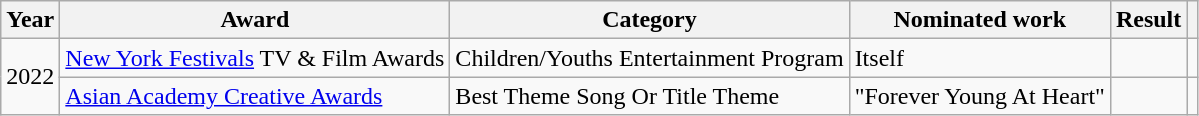<table class="wikitable sortable plainrowheaders">
<tr>
<th scope="col">Year</th>
<th scope="col">Award</th>
<th scope="col">Category</th>
<th scope="col">Nominated work</th>
<th scope="col">Result</th>
<th scope="col" class="unsortable"></th>
</tr>
<tr>
<td rowspan="2">2022</td>
<td><a href='#'>New York Festivals</a> TV & Film Awards</td>
<td>Children/Youths Entertainment Program</td>
<td>Itself </td>
<td></td>
<td></td>
</tr>
<tr>
<td><a href='#'>Asian Academy Creative Awards</a></td>
<td>Best Theme Song Or Title Theme</td>
<td>"Forever Young At Heart" </td>
<td></td>
<td></td>
</tr>
</table>
